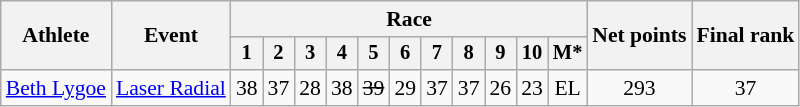<table class="wikitable" style="font-size:90%">
<tr>
<th rowspan="2">Athlete</th>
<th rowspan="2">Event</th>
<th colspan=11>Race</th>
<th rowspan=2>Net points</th>
<th rowspan=2>Final rank</th>
</tr>
<tr style="font-size:95%">
<th>1</th>
<th>2</th>
<th>3</th>
<th>4</th>
<th>5</th>
<th>6</th>
<th>7</th>
<th>8</th>
<th>9</th>
<th>10</th>
<th>M*</th>
</tr>
<tr align=center>
<td align=left><a href='#'>Beth Lygoe</a></td>
<td align=left><a href='#'>Laser Radial</a></td>
<td>38</td>
<td>37</td>
<td>28</td>
<td>38</td>
<td><s>39</s></td>
<td>29</td>
<td>37</td>
<td>37</td>
<td>26</td>
<td>23</td>
<td>EL</td>
<td>293</td>
<td>37</td>
</tr>
</table>
